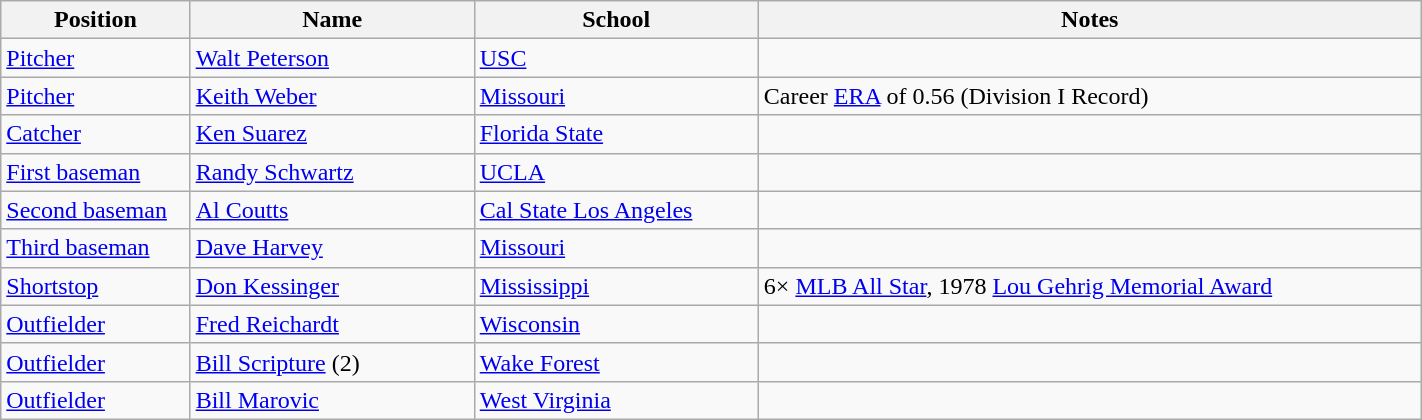<table class="wikitable sortable" style="width:75%;">
<tr>
<th width=10%>Position</th>
<th width=15%>Name</th>
<th width=15%>School</th>
<th width=35% class="unsortable">Notes</th>
</tr>
<tr>
<td><a href='#'>Pitcher</a></td>
<td><a href='#'>Walt Peterson</a></td>
<td><a href='#'>USC</a></td>
<td></td>
</tr>
<tr>
<td><a href='#'>Pitcher</a></td>
<td><a href='#'>Keith Weber</a></td>
<td><a href='#'>Missouri</a></td>
<td>Career <a href='#'>ERA</a> of 0.56 (Division I Record)</td>
</tr>
<tr>
<td><a href='#'>Catcher</a></td>
<td><a href='#'>Ken Suarez</a></td>
<td><a href='#'>Florida State</a></td>
<td></td>
</tr>
<tr>
<td><a href='#'>First baseman</a></td>
<td><a href='#'>Randy Schwartz</a></td>
<td><a href='#'>UCLA</a></td>
<td></td>
</tr>
<tr>
<td><a href='#'>Second baseman</a></td>
<td><a href='#'>Al Coutts</a></td>
<td><a href='#'>Cal State Los Angeles</a></td>
<td></td>
</tr>
<tr>
<td><a href='#'>Third baseman</a></td>
<td><a href='#'>Dave Harvey</a></td>
<td><a href='#'>Missouri</a></td>
<td></td>
</tr>
<tr>
<td><a href='#'>Shortstop</a></td>
<td><a href='#'>Don Kessinger</a></td>
<td><a href='#'>Mississippi</a></td>
<td>6× <a href='#'>MLB All Star</a>, 1978 <a href='#'>Lou Gehrig Memorial Award</a></td>
</tr>
<tr>
<td><a href='#'>Outfielder</a></td>
<td><a href='#'>Fred Reichardt</a></td>
<td><a href='#'>Wisconsin</a></td>
<td></td>
</tr>
<tr>
<td><a href='#'>Outfielder</a></td>
<td><a href='#'>Bill Scripture</a> (2)</td>
<td><a href='#'>Wake Forest</a></td>
<td></td>
</tr>
<tr>
<td><a href='#'>Outfielder</a></td>
<td><a href='#'>Bill Marovic</a></td>
<td><a href='#'>West Virginia</a></td>
<td></td>
</tr>
</table>
